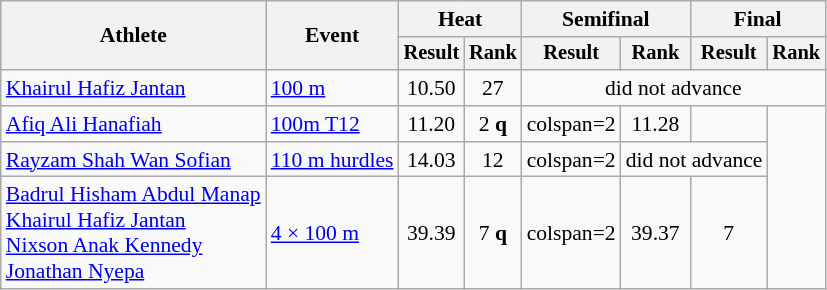<table class="wikitable" style="font-size:90%">
<tr>
<th rowspan=2>Athlete</th>
<th rowspan=2>Event</th>
<th colspan=2>Heat</th>
<th colspan=2>Semifinal</th>
<th colspan=2>Final</th>
</tr>
<tr style="font-size:95%">
<th>Result</th>
<th>Rank</th>
<th>Result</th>
<th>Rank</th>
<th>Result</th>
<th>Rank</th>
</tr>
<tr align=center>
<td align=left><a href='#'>Khairul Hafiz Jantan</a></td>
<td align=left><a href='#'>100 m</a></td>
<td>10.50</td>
<td>27</td>
<td colspan=4>did not advance</td>
</tr>
<tr align=center>
<td align=left><a href='#'>Afiq Ali Hanafiah</a></td>
<td align=left><a href='#'>100m T12</a></td>
<td>11.20</td>
<td>2 <strong>q</strong></td>
<td>colspan=2</td>
<td>11.28</td>
<td></td>
</tr>
<tr align=center>
<td align=left><a href='#'>Rayzam Shah Wan Sofian</a></td>
<td align=left><a href='#'>110 m hurdles</a></td>
<td>14.03</td>
<td>12</td>
<td>colspan=2</td>
<td colspan=2>did not advance</td>
</tr>
<tr align=center>
<td align=left><a href='#'>Badrul Hisham Abdul Manap</a><br><a href='#'>Khairul Hafiz Jantan</a><br><a href='#'>Nixson Anak Kennedy</a><br><a href='#'>Jonathan Nyepa</a></td>
<td align=left><a href='#'>4 × 100 m</a></td>
<td>39.39</td>
<td>7 <strong>q</strong></td>
<td>colspan=2</td>
<td>39.37</td>
<td>7</td>
</tr>
</table>
